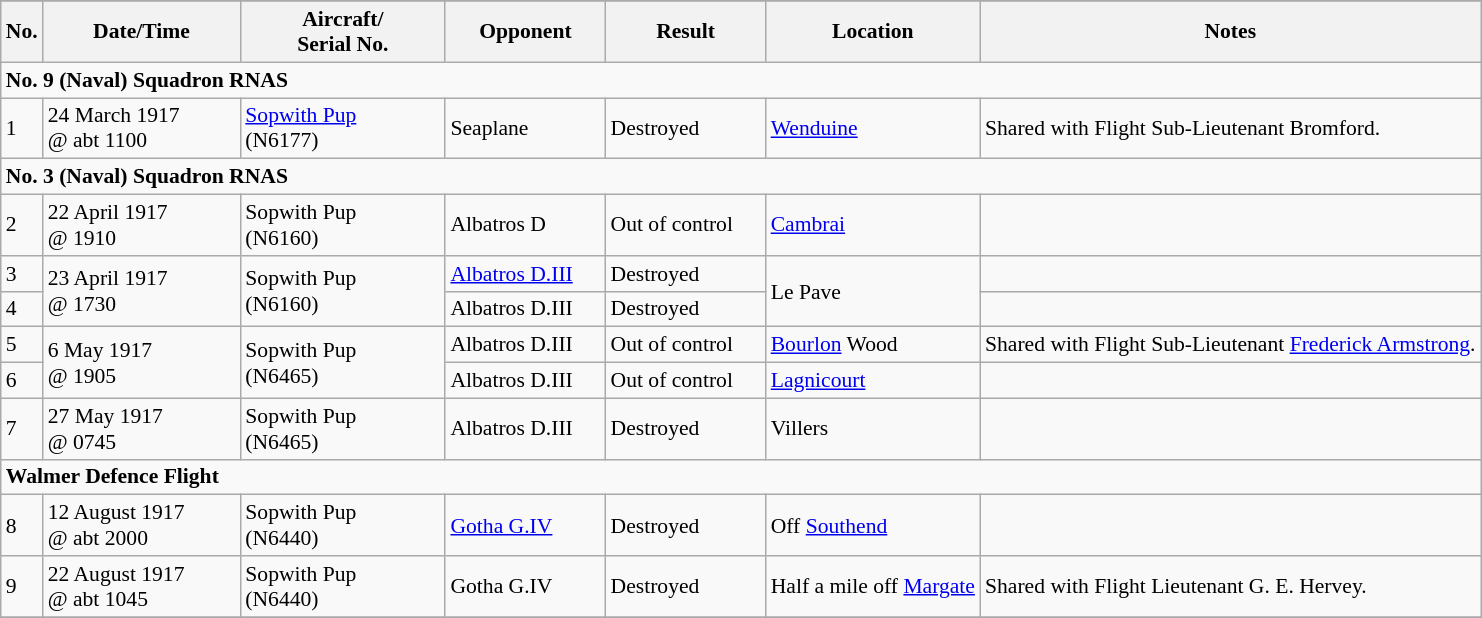<table class="wikitable" style="font-size:90%;">
<tr>
</tr>
<tr>
<th>No.</th>
<th width="125">Date/Time</th>
<th width="130">Aircraft/<br>Serial No.</th>
<th width="100">Opponent</th>
<th width="100">Result</th>
<th>Location</th>
<th>Notes</th>
</tr>
<tr>
<td colspan="7"><strong>No. 9 (Naval) Squadron RNAS</strong></td>
</tr>
<tr>
<td>1</td>
<td>24 March 1917<br>@ abt 1100</td>
<td><a href='#'>Sopwith Pup</a><br>(N6177)</td>
<td>Seaplane</td>
<td>Destroyed</td>
<td><a href='#'>Wenduine</a></td>
<td>Shared with Flight Sub-Lieutenant Bromford.</td>
</tr>
<tr>
<td colspan="7"><strong>No. 3 (Naval) Squadron RNAS</strong></td>
</tr>
<tr>
<td>2</td>
<td>22 April 1917<br>@ 1910</td>
<td>Sopwith Pup<br>(N6160)</td>
<td>Albatros D</td>
<td>Out of control</td>
<td><a href='#'>Cambrai</a></td>
<td></td>
</tr>
<tr>
<td>3</td>
<td rowspan="2">23 April 1917<br>@ 1730</td>
<td rowspan="2">Sopwith Pup<br>(N6160)</td>
<td><a href='#'>Albatros D.III</a></td>
<td>Destroyed</td>
<td rowspan="2">Le Pave</td>
<td></td>
</tr>
<tr>
<td>4</td>
<td>Albatros D.III</td>
<td>Destroyed</td>
<td></td>
</tr>
<tr>
<td>5</td>
<td rowspan="2">6 May 1917<br>@ 1905</td>
<td rowspan="2">Sopwith Pup<br>(N6465)</td>
<td>Albatros D.III</td>
<td>Out of control</td>
<td><a href='#'>Bourlon</a> Wood</td>
<td>Shared with Flight Sub-Lieutenant <a href='#'>Frederick Armstrong</a>.</td>
</tr>
<tr>
<td>6</td>
<td>Albatros D.III</td>
<td>Out of control</td>
<td><a href='#'>Lagnicourt</a></td>
<td></td>
</tr>
<tr>
<td>7</td>
<td>27 May 1917<br>@ 0745</td>
<td>Sopwith Pup<br>(N6465)</td>
<td>Albatros D.III</td>
<td>Destroyed</td>
<td>Villers</td>
</tr>
<tr>
<td colspan="7"><strong>Walmer Defence Flight</strong></td>
</tr>
<tr>
<td>8</td>
<td>12 August 1917<br>@ abt 2000</td>
<td>Sopwith Pup<br>(N6440)</td>
<td><a href='#'>Gotha G.IV</a></td>
<td>Destroyed</td>
<td>Off <a href='#'>Southend</a></td>
</tr>
<tr>
<td>9</td>
<td>22 August 1917<br>@ abt 1045</td>
<td>Sopwith Pup<br>(N6440)</td>
<td>Gotha G.IV</td>
<td>Destroyed</td>
<td>Half a mile off <a href='#'>Margate</a></td>
<td>Shared with Flight Lieutenant G. E. Hervey.</td>
</tr>
<tr>
</tr>
</table>
